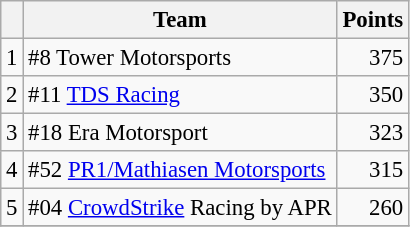<table class="wikitable" style="font-size: 95%;">
<tr>
<th scope="col"></th>
<th scope="col">Team</th>
<th scope="col">Points</th>
</tr>
<tr>
<td align=center>1</td>
<td> #8 Tower Motorsports</td>
<td align=right>375</td>
</tr>
<tr>
<td align=center>2</td>
<td> #11 <a href='#'>TDS Racing</a></td>
<td align=right>350</td>
</tr>
<tr>
<td align=center>3</td>
<td> #18 Era Motorsport</td>
<td align=right>323</td>
</tr>
<tr>
<td align=center>4</td>
<td> #52 <a href='#'>PR1/Mathiasen Motorsports</a></td>
<td align=right>315</td>
</tr>
<tr>
<td align=center>5</td>
<td> #04 <a href='#'>CrowdStrike</a> Racing by APR</td>
<td align=right>260</td>
</tr>
<tr>
</tr>
</table>
